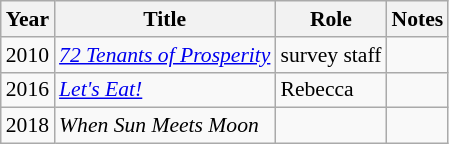<table class="wikitable" style="font-size: 90%;">
<tr>
<th>Year</th>
<th>Title</th>
<th>Role</th>
<th>Notes</th>
</tr>
<tr>
<td>2010</td>
<td><em><a href='#'>72 Tenants of Prosperity</a></em></td>
<td>survey staff</td>
<td></td>
</tr>
<tr>
<td>2016</td>
<td><em><a href='#'>Let's Eat!</a></em></td>
<td>Rebecca</td>
<td></td>
</tr>
<tr>
<td>2018</td>
<td><em>When Sun Meets Moon</em></td>
<td></td>
<td></td>
</tr>
</table>
